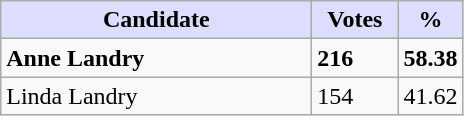<table class="wikitable">
<tr>
<th style="background:#ddf; width:200px;">Candidate</th>
<th style="background:#ddf; width:50px;">Votes</th>
<th style="background:#ddf; width:30px;">%</th>
</tr>
<tr>
<td><strong>Anne Landry</strong></td>
<td><strong>216</strong></td>
<td><strong>58.38</strong></td>
</tr>
<tr>
<td>Linda Landry</td>
<td>154</td>
<td>41.62</td>
</tr>
</table>
